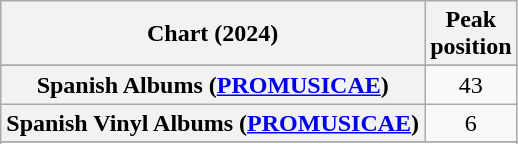<table class="wikitable sortable plainrowheaders" style="text-align:center;">
<tr>
<th>Chart (2024)</th>
<th>Peak<br>position</th>
</tr>
<tr>
</tr>
<tr>
</tr>
<tr>
</tr>
<tr>
</tr>
<tr>
</tr>
<tr>
</tr>
<tr>
<th scope="row">Spanish Albums (<a href='#'>PROMUSICAE</a>)</th>
<td>43</td>
</tr>
<tr>
<th scope="row">Spanish Vinyl Albums (<a href='#'>PROMUSICAE</a>)</th>
<td>6</td>
</tr>
<tr>
</tr>
<tr>
</tr>
<tr>
</tr>
<tr>
</tr>
<tr>
</tr>
<tr>
</tr>
</table>
